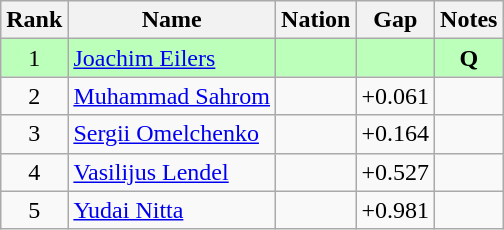<table class="wikitable sortable" style="text-align:center">
<tr>
<th>Rank</th>
<th>Name</th>
<th>Nation</th>
<th>Gap</th>
<th>Notes</th>
</tr>
<tr bgcolor=bbffbb>
<td>1</td>
<td align=left><a href='#'>Joachim Eilers</a></td>
<td align=left></td>
<td></td>
<td><strong>Q</strong></td>
</tr>
<tr>
<td>2</td>
<td align=left><a href='#'>Muhammad Sahrom</a></td>
<td align=left></td>
<td>+0.061</td>
<td></td>
</tr>
<tr>
<td>3</td>
<td align=left><a href='#'>Sergii Omelchenko</a></td>
<td align=left></td>
<td>+0.164</td>
<td></td>
</tr>
<tr>
<td>4</td>
<td align=left><a href='#'>Vasilijus Lendel</a></td>
<td align=left></td>
<td>+0.527</td>
<td></td>
</tr>
<tr>
<td>5</td>
<td align=left><a href='#'>Yudai Nitta</a></td>
<td align=left></td>
<td>+0.981</td>
<td></td>
</tr>
</table>
